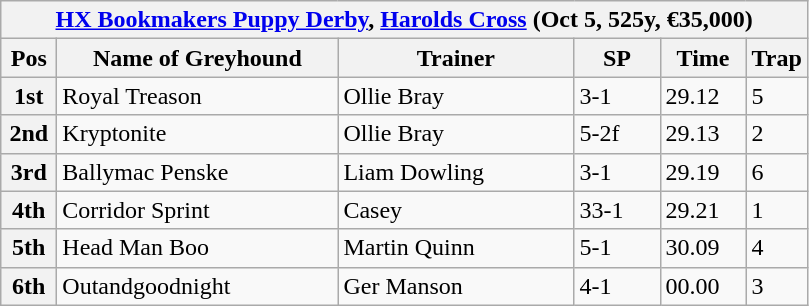<table class="wikitable">
<tr>
<th colspan="6"><a href='#'>HX Bookmakers Puppy Derby</a>, <a href='#'>Harolds Cross</a> (Oct 5, 525y, €35,000)</th>
</tr>
<tr>
<th width=30>Pos</th>
<th width=180>Name of Greyhound</th>
<th width=150>Trainer</th>
<th width=50>SP</th>
<th width=50>Time</th>
<th width=30>Trap</th>
</tr>
<tr>
<th>1st</th>
<td>Royal Treason</td>
<td>Ollie Bray</td>
<td>3-1</td>
<td>29.12</td>
<td>5</td>
</tr>
<tr>
<th>2nd</th>
<td>Kryptonite</td>
<td>Ollie Bray</td>
<td>5-2f</td>
<td>29.13</td>
<td>2</td>
</tr>
<tr>
<th>3rd</th>
<td>Ballymac Penske</td>
<td>Liam Dowling</td>
<td>3-1</td>
<td>29.19</td>
<td>6</td>
</tr>
<tr>
<th>4th</th>
<td>Corridor Sprint</td>
<td>Casey</td>
<td>33-1</td>
<td>29.21</td>
<td>1</td>
</tr>
<tr>
<th>5th</th>
<td>Head Man Boo</td>
<td>Martin Quinn</td>
<td>5-1</td>
<td>30.09</td>
<td>4</td>
</tr>
<tr>
<th>6th</th>
<td>Outandgoodnight</td>
<td>Ger Manson</td>
<td>4-1</td>
<td>00.00</td>
<td>3</td>
</tr>
</table>
